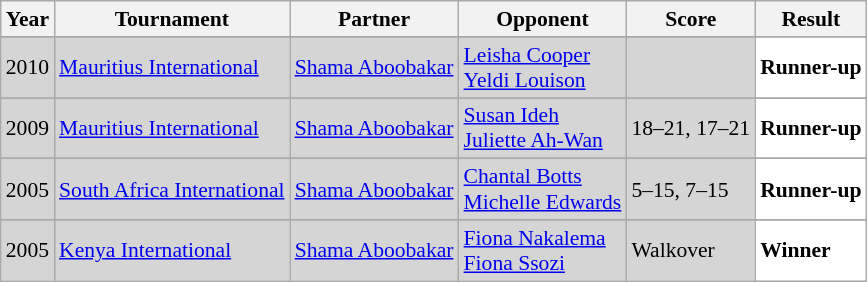<table class="sortable wikitable" style="font-size: 90%;">
<tr>
<th>Year</th>
<th>Tournament</th>
<th>Partner</th>
<th>Opponent</th>
<th>Score</th>
<th>Result</th>
</tr>
<tr>
</tr>
<tr style="background:#D5D5D5">
<td align="center">2010</td>
<td align="left"><a href='#'>Mauritius International</a></td>
<td align="left"> <a href='#'>Shama Aboobakar</a></td>
<td align="left"> <a href='#'>Leisha Cooper</a> <br>  <a href='#'>Yeldi Louison</a></td>
<td align="left"></td>
<td style="text-align:left; background:white"> <strong>Runner-up</strong></td>
</tr>
<tr>
</tr>
<tr style="background:#D5D5D5">
<td align="center">2009</td>
<td align="left"><a href='#'>Mauritius International</a></td>
<td align="left"> <a href='#'>Shama Aboobakar</a></td>
<td align="left"> <a href='#'>Susan Ideh</a> <br>  <a href='#'>Juliette Ah-Wan</a></td>
<td align="left">18–21, 17–21</td>
<td style="text-align:left; background:white"> <strong>Runner-up</strong></td>
</tr>
<tr>
</tr>
<tr style="background:#D5D5D5">
<td align="center">2005</td>
<td align="left"><a href='#'>South Africa International</a></td>
<td align="left"> <a href='#'>Shama Aboobakar</a></td>
<td align="left"> <a href='#'>Chantal Botts</a> <br>  <a href='#'>Michelle Edwards</a></td>
<td align="left">5–15, 7–15</td>
<td style="text-align:left; background:white"> <strong>Runner-up</strong></td>
</tr>
<tr>
</tr>
<tr style="background:#D5D5D5">
<td align="center">2005</td>
<td align="left"><a href='#'>Kenya International</a></td>
<td align="left"> <a href='#'>Shama Aboobakar</a></td>
<td align="left"> <a href='#'>Fiona Nakalema</a> <br>  <a href='#'>Fiona Ssozi</a></td>
<td align="left">Walkover</td>
<td style="text-align:left; background:white"> <strong>Winner</strong></td>
</tr>
</table>
